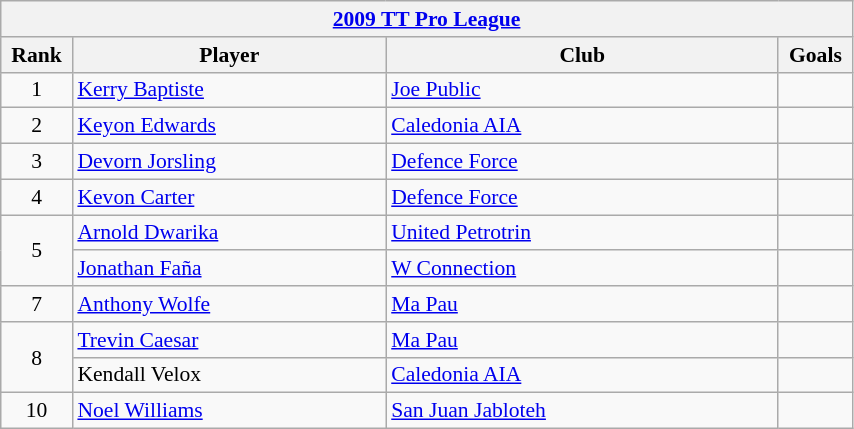<table class="collapsible wikitable collapsed" width=45%; style="font-size:90%;">
<tr>
<th colspan="4"><a href='#'>2009 TT Pro League</a></th>
</tr>
<tr>
<th width=1%>Rank</th>
<th width=16%>Player</th>
<th width=20%>Club</th>
<th width=1%>Goals</th>
</tr>
<tr>
<td align=center>1</td>
<td> <a href='#'>Kerry Baptiste</a></td>
<td><a href='#'>Joe Public</a></td>
<td></td>
</tr>
<tr>
<td align=center>2</td>
<td> <a href='#'>Keyon Edwards</a></td>
<td><a href='#'>Caledonia AIA</a></td>
<td></td>
</tr>
<tr>
<td align=center>3</td>
<td> <a href='#'>Devorn Jorsling</a></td>
<td><a href='#'>Defence Force</a></td>
<td></td>
</tr>
<tr>
<td rowspan=1 align=center>4</td>
<td> <a href='#'>Kevon Carter</a></td>
<td><a href='#'>Defence Force</a></td>
<td></td>
</tr>
<tr>
<td rowspan=2 align=center>5</td>
<td> <a href='#'>Arnold Dwarika</a></td>
<td><a href='#'>United Petrotrin</a></td>
<td></td>
</tr>
<tr>
<td> <a href='#'>Jonathan Faña</a></td>
<td><a href='#'>W Connection</a></td>
<td></td>
</tr>
<tr>
<td rowspan=1 align=center>7</td>
<td> <a href='#'>Anthony Wolfe</a></td>
<td><a href='#'>Ma Pau</a></td>
<td></td>
</tr>
<tr>
<td rowspan=2 align=center>8</td>
<td> <a href='#'>Trevin Caesar</a></td>
<td><a href='#'>Ma Pau</a></td>
<td></td>
</tr>
<tr>
<td> Kendall Velox</td>
<td><a href='#'>Caledonia AIA</a></td>
<td></td>
</tr>
<tr>
<td rowspan=1 align=center>10</td>
<td> <a href='#'>Noel Williams</a></td>
<td><a href='#'>San Juan Jabloteh</a></td>
<td></td>
</tr>
</table>
